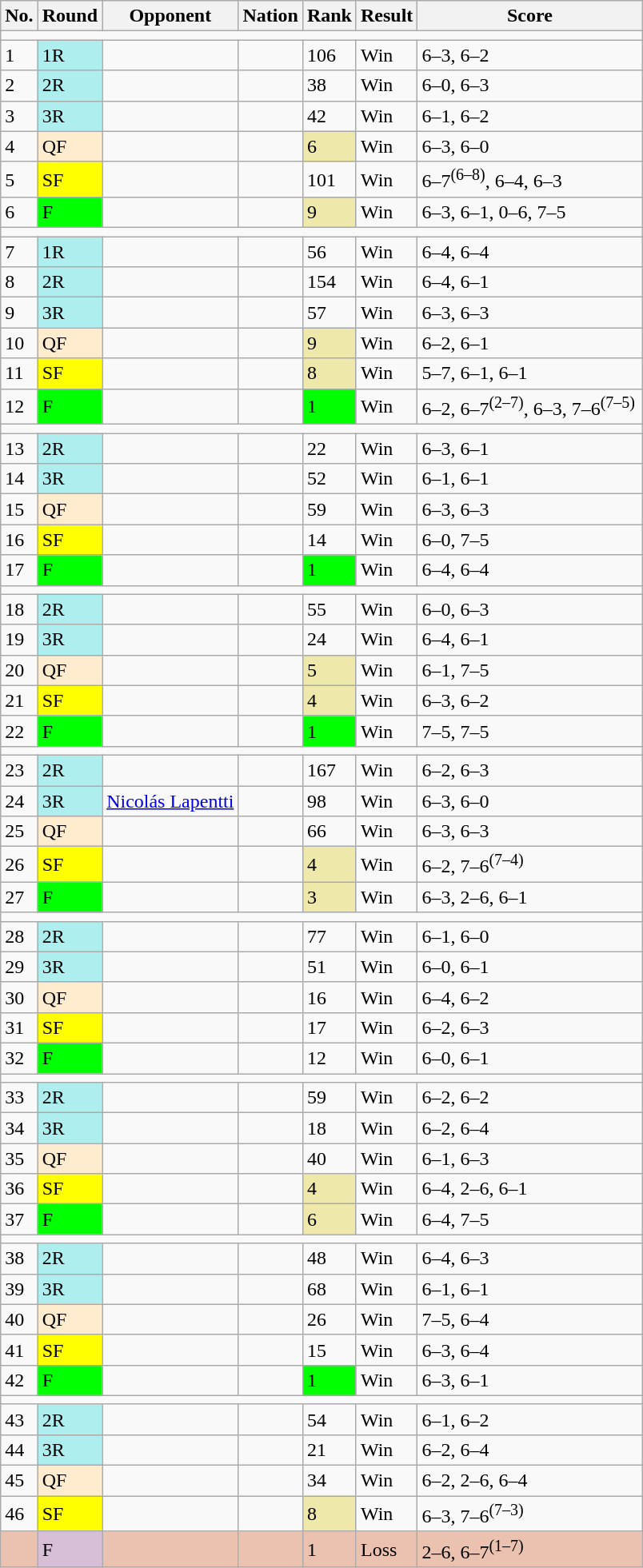<table class="wikitable sortable">
<tr>
<th>No.</th>
<th>Round</th>
<th>Opponent</th>
<th>Nation</th>
<th>Rank</th>
<th>Result</th>
<th width="180">Score</th>
</tr>
<tr>
<td colspan="7"></td>
</tr>
<tr>
<td>1</td>
<td style="background:#afeeee;">1R</td>
<td></td>
<td></td>
<td>106</td>
<td>Win</td>
<td>6–3, 6–2</td>
</tr>
<tr>
<td>2</td>
<td style="background:#afeeee;">2R</td>
<td></td>
<td></td>
<td>38</td>
<td>Win</td>
<td>6–0, 6–3</td>
</tr>
<tr>
<td>3</td>
<td style="background:#afeeee;">3R</td>
<td></td>
<td></td>
<td>42</td>
<td>Win</td>
<td>6–1, 6–2</td>
</tr>
<tr>
<td>4</td>
<td style="background:#ffebcd;">QF</td>
<td></td>
<td></td>
<td bgcolor=EEE8AA>6</td>
<td>Win</td>
<td>6–3, 6–0</td>
</tr>
<tr>
<td>5</td>
<td style="background:yellow;">SF</td>
<td></td>
<td></td>
<td>101</td>
<td>Win</td>
<td>6–7<sup>(6–8)</sup>, 6–4, 6–3</td>
</tr>
<tr>
<td>6</td>
<td style="background:lime;">F</td>
<td></td>
<td></td>
<td bgcolor=EEE8AA>9</td>
<td>Win</td>
<td>6–3, 6–1, 0–6, 7–5</td>
</tr>
<tr>
<td colspan="7"></td>
</tr>
<tr>
<td>7</td>
<td style="background:#afeeee;">1R</td>
<td></td>
<td></td>
<td>56</td>
<td>Win</td>
<td>6–4, 6–4</td>
</tr>
<tr>
<td>8</td>
<td style="background:#afeeee;">2R</td>
<td></td>
<td></td>
<td>154</td>
<td>Win</td>
<td>6–4, 6–1</td>
</tr>
<tr>
<td>9</td>
<td style="background:#afeeee;">3R</td>
<td></td>
<td></td>
<td>57</td>
<td>Win</td>
<td>6–3, 6–3</td>
</tr>
<tr>
<td>10</td>
<td style="background:#ffebcd;">QF</td>
<td></td>
<td></td>
<td bgcolor=EEE8AA>9</td>
<td>Win</td>
<td>6–2, 6–1</td>
</tr>
<tr>
<td>11</td>
<td style="background:yellow;">SF</td>
<td></td>
<td></td>
<td bgcolor=EEE8AA>8</td>
<td>Win</td>
<td>5–7, 6–1, 6–1</td>
</tr>
<tr>
<td>12</td>
<td style="background:lime;">F</td>
<td></td>
<td></td>
<td bgcolor=lime>1</td>
<td>Win</td>
<td>6–2, 6–7<sup>(2–7)</sup>, 6–3, 7–6<sup>(7–5)</sup></td>
</tr>
<tr>
<td colspan="7"></td>
</tr>
<tr>
<td>13</td>
<td style="background:#afeeee;">2R</td>
<td></td>
<td></td>
<td>22</td>
<td>Win</td>
<td>6–3, 6–1</td>
</tr>
<tr>
<td>14</td>
<td style="background:#afeeee;">3R</td>
<td></td>
<td></td>
<td>52</td>
<td>Win</td>
<td>6–1, 6–1</td>
</tr>
<tr>
<td>15</td>
<td style="background:#ffebcd;">QF</td>
<td></td>
<td></td>
<td>59</td>
<td>Win</td>
<td>6–3, 6–3</td>
</tr>
<tr>
<td>16</td>
<td style="background:yellow;">SF</td>
<td></td>
<td></td>
<td>14</td>
<td>Win</td>
<td>6–0, 7–5</td>
</tr>
<tr>
<td>17</td>
<td style="background:lime;">F</td>
<td></td>
<td></td>
<td bgcolor=lime>1</td>
<td>Win</td>
<td>6–4, 6–4</td>
</tr>
<tr>
<td colspan="7"></td>
</tr>
<tr>
<td>18</td>
<td style="background:#afeeee;">2R</td>
<td></td>
<td></td>
<td>55</td>
<td>Win</td>
<td>6–0, 6–3</td>
</tr>
<tr>
<td>19</td>
<td style="background:#afeeee;">3R</td>
<td></td>
<td></td>
<td>24</td>
<td>Win</td>
<td>6–4, 6–1</td>
</tr>
<tr>
<td>20</td>
<td style="background:#ffebcd;">QF</td>
<td></td>
<td></td>
<td bgcolor=EEE8AA>5</td>
<td>Win</td>
<td>6–1, 7–5</td>
</tr>
<tr>
<td>21</td>
<td style="background:yellow;">SF</td>
<td></td>
<td></td>
<td bgcolor=EEE8AA>4</td>
<td>Win</td>
<td>6–3, 6–2</td>
</tr>
<tr>
<td>22</td>
<td style="background:lime;">F</td>
<td></td>
<td></td>
<td bgcolor=lime>1</td>
<td>Win</td>
<td>7–5, 7–5</td>
</tr>
<tr>
<td colspan="7"></td>
</tr>
<tr>
<td>23</td>
<td style="background:#afeeee;">2R</td>
<td></td>
<td></td>
<td>167</td>
<td>Win</td>
<td>6–2, 6–3</td>
</tr>
<tr>
<td>24</td>
<td style="background:#afeeee;">3R</td>
<td><a href='#'>Nicolás Lapentti</a></td>
<td></td>
<td>98</td>
<td>Win</td>
<td>6–3, 6–0</td>
</tr>
<tr>
<td>25</td>
<td style="background:#ffebcd;">QF</td>
<td></td>
<td></td>
<td>66</td>
<td>Win</td>
<td>6–3, 6–3</td>
</tr>
<tr>
<td>26</td>
<td style="background:yellow;">SF</td>
<td></td>
<td></td>
<td bgcolor=EEE8AA>4</td>
<td>Win</td>
<td>6–2, 7–6<sup>(7–4)</sup></td>
</tr>
<tr>
<td>27</td>
<td style="background:lime;">F</td>
<td></td>
<td></td>
<td bgcolor=EEE8AA>3</td>
<td>Win</td>
<td>6–3, 2–6, 6–1</td>
</tr>
<tr>
<td colspan="7"></td>
</tr>
<tr>
<td>28</td>
<td style="background:#afeeee;">2R</td>
<td></td>
<td></td>
<td>77</td>
<td>Win</td>
<td>6–1, 6–0</td>
</tr>
<tr>
<td>29</td>
<td style="background:#afeeee;">3R</td>
<td></td>
<td></td>
<td>51</td>
<td>Win</td>
<td>6–0, 6–1</td>
</tr>
<tr>
<td>30</td>
<td style="background:#ffebcd;">QF</td>
<td></td>
<td></td>
<td>16</td>
<td>Win</td>
<td>6–4, 6–2</td>
</tr>
<tr>
<td>31</td>
<td style="background:yellow;">SF</td>
<td></td>
<td></td>
<td>17</td>
<td>Win</td>
<td>6–2, 6–3</td>
</tr>
<tr>
<td>32</td>
<td style="background:lime;">F</td>
<td></td>
<td></td>
<td>12</td>
<td>Win</td>
<td>6–0, 6–1</td>
</tr>
<tr>
<td colspan="7"></td>
</tr>
<tr>
<td>33</td>
<td style="background:#afeeee;">2R</td>
<td></td>
<td></td>
<td>59</td>
<td>Win</td>
<td>6–2, 6–2</td>
</tr>
<tr>
<td>34</td>
<td style="background:#afeeee;">3R</td>
<td></td>
<td></td>
<td>18</td>
<td>Win</td>
<td>6–2, 6–4</td>
</tr>
<tr>
<td>35</td>
<td style="background:#ffebcd;">QF</td>
<td></td>
<td></td>
<td>40</td>
<td>Win</td>
<td>6–1, 6–3</td>
</tr>
<tr>
<td>36</td>
<td style="background:yellow;">SF</td>
<td></td>
<td></td>
<td bgcolor=EEE8AA>4</td>
<td>Win</td>
<td>6–4, 2–6, 6–1</td>
</tr>
<tr>
<td>37</td>
<td style="background:lime;">F</td>
<td></td>
<td></td>
<td bgcolor=EEE8AA>6</td>
<td>Win</td>
<td>6–4, 7–5</td>
</tr>
<tr>
<td colspan="7"></td>
</tr>
<tr>
<td>38</td>
<td style="background:#afeeee;">2R</td>
<td></td>
<td></td>
<td>48</td>
<td>Win</td>
<td>6–4, 6–3</td>
</tr>
<tr>
<td>39</td>
<td style="background:#afeeee;">3R</td>
<td></td>
<td></td>
<td>68</td>
<td>Win</td>
<td>6–1, 6–1</td>
</tr>
<tr>
<td>40</td>
<td style="background:#ffebcd;">QF</td>
<td></td>
<td></td>
<td>26</td>
<td>Win</td>
<td>7–5, 6–4</td>
</tr>
<tr>
<td>41</td>
<td style="background:yellow;">SF</td>
<td></td>
<td></td>
<td>15</td>
<td>Win</td>
<td>6–3, 6–4</td>
</tr>
<tr>
<td>42</td>
<td style="background:lime;">F</td>
<td></td>
<td></td>
<td bgcolor=lime>1</td>
<td>Win</td>
<td>6–3, 6–1</td>
</tr>
<tr>
<td colspan="7"></td>
</tr>
<tr>
<td>43</td>
<td style="background:#afeeee;">2R</td>
<td></td>
<td></td>
<td>54</td>
<td>Win</td>
<td>6–1, 6–2</td>
</tr>
<tr>
<td>44</td>
<td style="background:#afeeee;">3R</td>
<td></td>
<td></td>
<td>21</td>
<td>Win</td>
<td>6–2, 6–4</td>
</tr>
<tr>
<td>45</td>
<td style="background:#ffebcd;">QF</td>
<td></td>
<td></td>
<td>34</td>
<td>Win</td>
<td>6–2, 2–6, 6–4</td>
</tr>
<tr>
<td>46</td>
<td style="background:yellow;">SF</td>
<td></td>
<td></td>
<td bgcolor=EEE8AA>8</td>
<td>Win</td>
<td>6–3, 7–6<sup>(7–3)</sup></td>
</tr>
<tr style="background:#ebc2af;">
<td></td>
<td style="background:thistle;">F</td>
<td></td>
<td></td>
<td>1</td>
<td>Loss</td>
<td>2–6, 6–7<sup>(1–7)</sup></td>
</tr>
</table>
